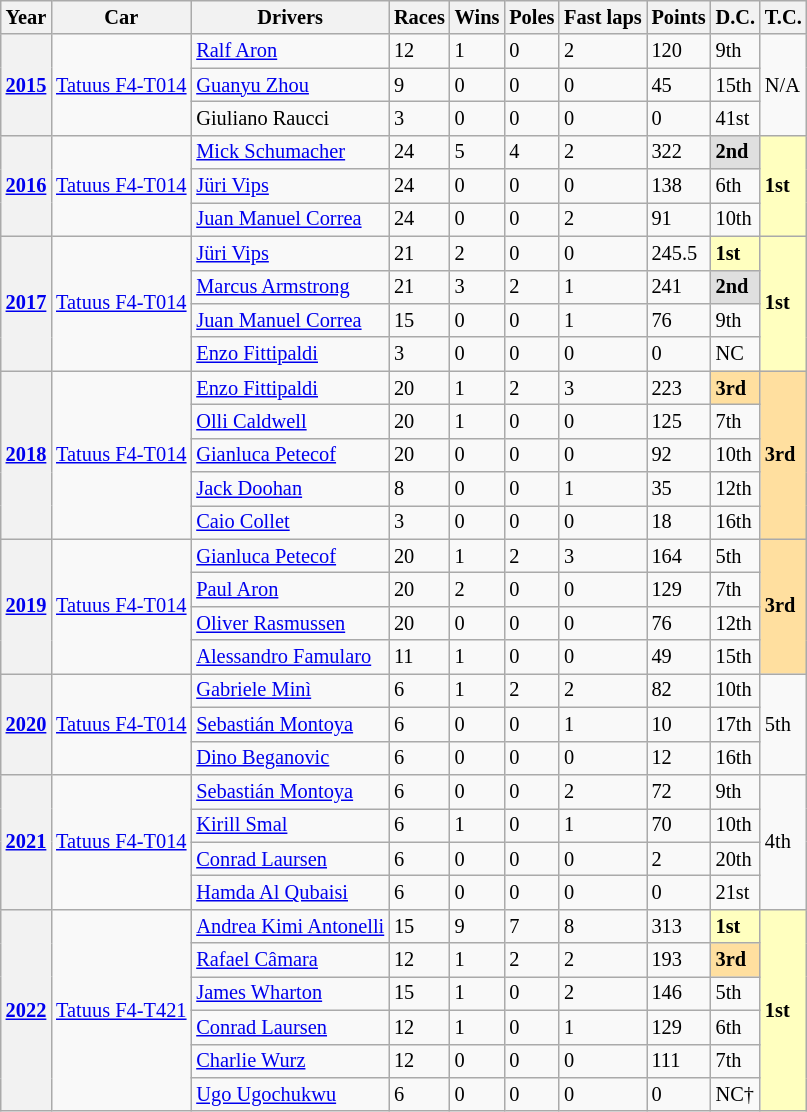<table class="wikitable" style="font-size:85%">
<tr>
<th>Year</th>
<th>Car</th>
<th>Drivers</th>
<th>Races</th>
<th>Wins</th>
<th>Poles</th>
<th>Fast laps</th>
<th>Points</th>
<th>D.C.</th>
<th>T.C.</th>
</tr>
<tr>
<th rowspan="3"><a href='#'>2015</a></th>
<td rowspan="3"><a href='#'>Tatuus F4-T014</a></td>
<td> <a href='#'>Ralf Aron</a></td>
<td>12</td>
<td>1</td>
<td>0</td>
<td>2</td>
<td>120</td>
<td>9th</td>
<td rowspan="3">N/A</td>
</tr>
<tr>
<td> <a href='#'>Guanyu Zhou</a></td>
<td>9</td>
<td>0</td>
<td>0</td>
<td>0</td>
<td>45</td>
<td>15th</td>
</tr>
<tr>
<td> Giuliano Raucci</td>
<td>3</td>
<td>0</td>
<td>0</td>
<td>0</td>
<td>0</td>
<td>41st</td>
</tr>
<tr>
<th rowspan="3"><a href='#'>2016</a></th>
<td rowspan="3"><a href='#'>Tatuus F4-T014</a></td>
<td> <a href='#'>Mick Schumacher</a></td>
<td>24</td>
<td>5</td>
<td>4</td>
<td>2</td>
<td>322</td>
<td style="background:#dfdfdf;"><strong>2nd</strong></td>
<td rowspan="3" style="background:#ffffbf;"><strong>1st</strong></td>
</tr>
<tr>
<td> <a href='#'>Jüri Vips</a></td>
<td>24</td>
<td>0</td>
<td>0</td>
<td>0</td>
<td>138</td>
<td>6th</td>
</tr>
<tr>
<td> <a href='#'>Juan Manuel Correa</a></td>
<td>24</td>
<td>0</td>
<td>0</td>
<td>2</td>
<td>91</td>
<td>10th</td>
</tr>
<tr>
<th rowspan="4"><a href='#'>2017</a></th>
<td rowspan="4"><a href='#'>Tatuus F4-T014</a></td>
<td> <a href='#'>Jüri Vips</a></td>
<td>21</td>
<td>2</td>
<td>0</td>
<td>0</td>
<td>245.5</td>
<td style="background:#ffffbf;"><strong>1st</strong></td>
<td rowspan="4" style="background:#ffffbf;"><strong>1st</strong></td>
</tr>
<tr>
<td> <a href='#'>Marcus Armstrong</a></td>
<td>21</td>
<td>3</td>
<td>2</td>
<td>1</td>
<td>241</td>
<td style="background:#dfdfdf;"><strong>2nd</strong></td>
</tr>
<tr>
<td> <a href='#'>Juan Manuel Correa</a></td>
<td>15</td>
<td>0</td>
<td>0</td>
<td>1</td>
<td>76</td>
<td>9th</td>
</tr>
<tr>
<td> <a href='#'>Enzo Fittipaldi</a></td>
<td>3</td>
<td>0</td>
<td>0</td>
<td>0</td>
<td>0</td>
<td>NC</td>
</tr>
<tr>
<th rowspan="5"><a href='#'>2018</a></th>
<td rowspan="5"><a href='#'>Tatuus F4-T014</a></td>
<td> <a href='#'>Enzo Fittipaldi</a></td>
<td>20</td>
<td>1</td>
<td>2</td>
<td>3</td>
<td>223</td>
<td style="background:#FFDF9F;"><strong>3rd</strong></td>
<td style="background:#FFDF9F;"  rowspan="5"><strong>3rd</strong></td>
</tr>
<tr>
<td> <a href='#'>Olli Caldwell</a></td>
<td>20</td>
<td>1</td>
<td>0</td>
<td>0</td>
<td>125</td>
<td>7th</td>
</tr>
<tr>
<td> <a href='#'>Gianluca Petecof</a></td>
<td>20</td>
<td>0</td>
<td>0</td>
<td>0</td>
<td>92</td>
<td>10th</td>
</tr>
<tr>
<td> <a href='#'>Jack Doohan</a></td>
<td>8</td>
<td>0</td>
<td>0</td>
<td>1</td>
<td>35</td>
<td>12th</td>
</tr>
<tr>
<td> <a href='#'>Caio Collet</a></td>
<td>3</td>
<td>0</td>
<td>0</td>
<td>0</td>
<td>18</td>
<td>16th</td>
</tr>
<tr>
<th rowspan="4"><a href='#'>2019</a></th>
<td rowspan="4"><a href='#'>Tatuus F4-T014</a></td>
<td> <a href='#'>Gianluca Petecof</a></td>
<td>20</td>
<td>1</td>
<td>2</td>
<td>3</td>
<td>164</td>
<td>5th</td>
<td style="background:#FFDF9F;"  rowspan="4"><strong>3rd</strong></td>
</tr>
<tr>
<td> <a href='#'>Paul Aron</a></td>
<td>20</td>
<td>2</td>
<td>0</td>
<td>0</td>
<td>129</td>
<td>7th</td>
</tr>
<tr>
<td> <a href='#'>Oliver Rasmussen</a></td>
<td>20</td>
<td>0</td>
<td>0</td>
<td>0</td>
<td>76</td>
<td>12th</td>
</tr>
<tr>
<td> <a href='#'>Alessandro Famularo</a></td>
<td>11</td>
<td>1</td>
<td>0</td>
<td>0</td>
<td>49</td>
<td>15th</td>
</tr>
<tr>
<th rowspan="3"><a href='#'>2020</a></th>
<td rowspan="3"><a href='#'>Tatuus F4-T014</a></td>
<td> <a href='#'>Gabriele Minì</a></td>
<td>6</td>
<td>1</td>
<td>2</td>
<td>2</td>
<td>82</td>
<td>10th</td>
<td rowspan="3">5th</td>
</tr>
<tr>
<td> <a href='#'>Sebastián Montoya</a></td>
<td>6</td>
<td>0</td>
<td>0</td>
<td>1</td>
<td>10</td>
<td>17th</td>
</tr>
<tr>
<td> <a href='#'>Dino Beganovic</a></td>
<td>6</td>
<td>0</td>
<td>0</td>
<td>0</td>
<td>12</td>
<td>16th</td>
</tr>
<tr>
<th rowspan="4"><a href='#'>2021</a></th>
<td rowspan="4"><a href='#'>Tatuus F4-T014</a></td>
<td> <a href='#'>Sebastián Montoya</a></td>
<td>6</td>
<td>0</td>
<td>0</td>
<td>2</td>
<td>72</td>
<td>9th</td>
<td rowspan="4">4th</td>
</tr>
<tr>
<td> <a href='#'>Kirill Smal</a></td>
<td>6</td>
<td>1</td>
<td>0</td>
<td>1</td>
<td>70</td>
<td>10th</td>
</tr>
<tr>
<td> <a href='#'>Conrad Laursen</a></td>
<td>6</td>
<td>0</td>
<td>0</td>
<td>0</td>
<td>2</td>
<td>20th</td>
</tr>
<tr>
<td> <a href='#'>Hamda Al Qubaisi</a></td>
<td>6</td>
<td>0</td>
<td>0</td>
<td>0</td>
<td>0</td>
<td>21st</td>
</tr>
<tr>
<th rowspan="6"><a href='#'>2022</a></th>
<td rowspan="6"><a href='#'>Tatuus F4-T421</a></td>
<td> <a href='#'>Andrea Kimi Antonelli</a></td>
<td>15</td>
<td>9</td>
<td>7</td>
<td>8</td>
<td>313</td>
<td style="background:#FFFFBF;"><strong>1st</strong></td>
<td rowspan="6" style="background:#FFFFBF;"><strong>1st</strong></td>
</tr>
<tr>
<td> <a href='#'>Rafael Câmara</a></td>
<td>12</td>
<td>1</td>
<td>2</td>
<td>2</td>
<td>193</td>
<td style="background:#FFDF9F;"><strong>3rd</strong></td>
</tr>
<tr>
<td> <a href='#'>James Wharton</a></td>
<td>15</td>
<td>1</td>
<td>0</td>
<td>2</td>
<td>146</td>
<td>5th</td>
</tr>
<tr>
<td> <a href='#'>Conrad Laursen</a></td>
<td>12</td>
<td>1</td>
<td>0</td>
<td>1</td>
<td>129</td>
<td>6th</td>
</tr>
<tr>
<td> <a href='#'>Charlie Wurz</a></td>
<td>12</td>
<td>0</td>
<td>0</td>
<td>0</td>
<td>111</td>
<td>7th</td>
</tr>
<tr>
<td> <a href='#'>Ugo Ugochukwu</a></td>
<td>6</td>
<td>0</td>
<td>0</td>
<td>0</td>
<td>0</td>
<td>NC†</td>
</tr>
</table>
